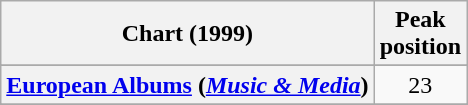<table class="wikitable sortable plainrowheaders" style="text-align:center">
<tr>
<th scope="col">Chart (1999)</th>
<th scope="col">Peak<br>position</th>
</tr>
<tr>
</tr>
<tr>
<th scope="row"><a href='#'>European Albums</a> (<em><a href='#'>Music & Media</a></em>)</th>
<td>23</td>
</tr>
<tr>
</tr>
<tr>
</tr>
<tr>
</tr>
<tr>
</tr>
<tr>
</tr>
<tr>
</tr>
<tr>
</tr>
<tr>
</tr>
</table>
